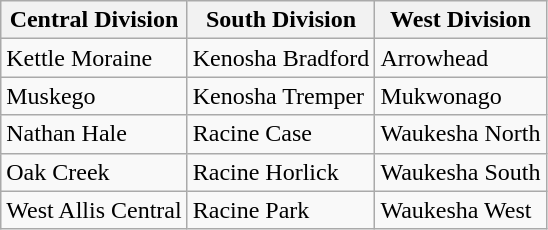<table class="wikitable">
<tr>
<th>Central Division</th>
<th>South Division</th>
<th>West Division</th>
</tr>
<tr>
<td>Kettle Moraine</td>
<td>Kenosha Bradford</td>
<td>Arrowhead</td>
</tr>
<tr>
<td>Muskego</td>
<td>Kenosha Tremper</td>
<td>Mukwonago</td>
</tr>
<tr>
<td>Nathan Hale</td>
<td>Racine Case</td>
<td>Waukesha North</td>
</tr>
<tr>
<td>Oak Creek</td>
<td>Racine Horlick</td>
<td>Waukesha South</td>
</tr>
<tr>
<td>West Allis Central</td>
<td>Racine Park</td>
<td>Waukesha West</td>
</tr>
</table>
